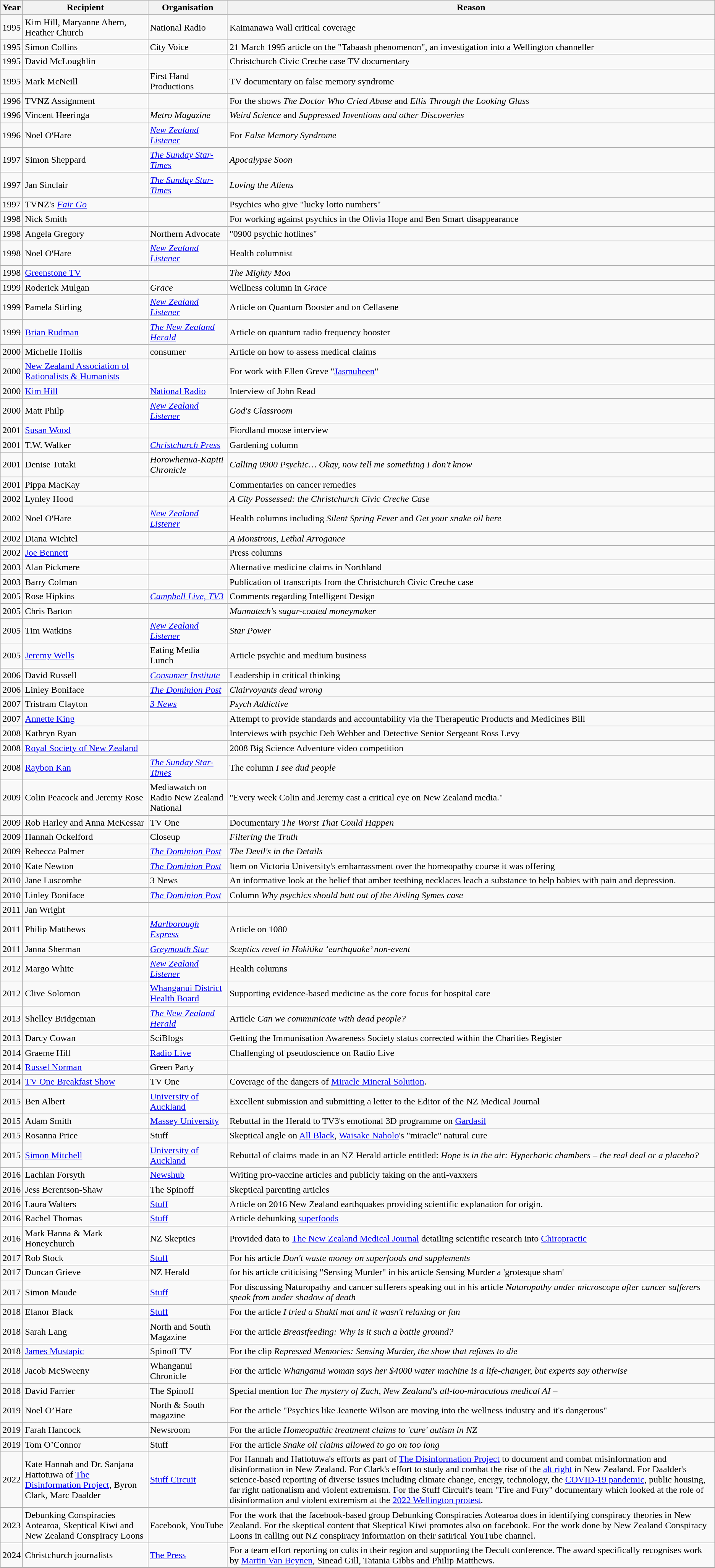<table class="wikitable mw-collapsible mw-collapsed">
<tr>
<th>Year</th>
<th>Recipient</th>
<th>Organisation</th>
<th>Reason</th>
</tr>
<tr>
<td>1995</td>
<td>Kim Hill, Maryanne Ahern, Heather Church</td>
<td>National Radio</td>
<td>Kaimanawa Wall critical coverage</td>
</tr>
<tr>
<td>1995</td>
<td>Simon Collins</td>
<td>City Voice</td>
<td>21 March 1995 article on the "Tabaash phenomenon", an investigation into a Wellington channeller</td>
</tr>
<tr>
<td>1995</td>
<td>David McLoughlin</td>
<td></td>
<td>Christchurch Civic Creche case TV documentary</td>
</tr>
<tr>
<td>1995</td>
<td>Mark McNeill</td>
<td>First Hand Productions</td>
<td>TV documentary on false memory syndrome</td>
</tr>
<tr>
<td>1996</td>
<td>TVNZ Assignment</td>
<td></td>
<td>For the shows <em>The Doctor Who Cried Abuse</em> and <em>Ellis Through the Looking Glass</em></td>
</tr>
<tr>
<td>1996</td>
<td>Vincent Heeringa</td>
<td><em>Metro Magazine</em></td>
<td><em>Weird Science</em> and <em>Suppressed Inventions and other Discoveries</em></td>
</tr>
<tr>
<td>1996</td>
<td>Noel O'Hare</td>
<td><em><a href='#'>New Zealand Listener</a></em></td>
<td>For <em>False Memory Syndrome</em></td>
</tr>
<tr>
<td>1997</td>
<td>Simon Sheppard</td>
<td><em><a href='#'>The Sunday Star-Times</a></em></td>
<td><em>Apocalypse Soon</em></td>
</tr>
<tr>
<td>1997</td>
<td>Jan Sinclair</td>
<td><em><a href='#'>The Sunday Star-Times</a></em></td>
<td><em>Loving the Aliens</em></td>
</tr>
<tr>
<td>1997</td>
<td>TVNZ's <em><a href='#'>Fair Go</a></em></td>
<td></td>
<td>Psychics who give "lucky lotto numbers"</td>
</tr>
<tr>
<td>1998</td>
<td>Nick Smith</td>
<td></td>
<td>For working against psychics in the Olivia Hope and Ben Smart disappearance</td>
</tr>
<tr>
<td>1998</td>
<td>Angela Gregory</td>
<td>Northern Advocate</td>
<td>"0900 psychic hotlines"</td>
</tr>
<tr>
<td>1998</td>
<td>Noel O'Hare</td>
<td><em><a href='#'>New Zealand Listener</a></em></td>
<td>Health columnist</td>
</tr>
<tr>
<td>1998</td>
<td><a href='#'>Greenstone TV</a></td>
<td></td>
<td><em>The Mighty Moa</em></td>
</tr>
<tr>
<td>1999</td>
<td>Roderick Mulgan</td>
<td><em>Grace</em></td>
<td>Wellness column in <em>Grace</em></td>
</tr>
<tr>
<td>1999</td>
<td>Pamela Stirling</td>
<td><em><a href='#'>New Zealand Listener</a></em></td>
<td>Article on Quantum Booster and on Cellasene</td>
</tr>
<tr>
<td>1999</td>
<td><a href='#'>Brian Rudman</a></td>
<td><em><a href='#'>The New Zealand Herald</a></em></td>
<td>Article on quantum radio frequency booster</td>
</tr>
<tr>
<td>2000</td>
<td>Michelle Hollis</td>
<td>consumer</td>
<td>Article on how to assess medical claims</td>
</tr>
<tr>
<td>2000</td>
<td><a href='#'>New Zealand Association of Rationalists & Humanists</a></td>
<td></td>
<td>For work with Ellen Greve "<a href='#'>Jasmuheen</a>"</td>
</tr>
<tr>
<td>2000</td>
<td><a href='#'>Kim Hill</a></td>
<td><a href='#'>National Radio</a></td>
<td>Interview of John Read</td>
</tr>
<tr>
<td>2000</td>
<td>Matt Philp</td>
<td><em><a href='#'>New Zealand Listener</a></em></td>
<td><em>God's Classroom</em></td>
</tr>
<tr>
<td>2001</td>
<td><a href='#'>Susan Wood</a></td>
<td></td>
<td>Fiordland moose interview</td>
</tr>
<tr>
<td>2001</td>
<td>T.W. Walker</td>
<td><em><a href='#'>Christchurch Press</a></em></td>
<td>Gardening column</td>
</tr>
<tr>
<td>2001</td>
<td>Denise Tutaki</td>
<td><em>Horowhenua-Kapiti Chronicle</em></td>
<td><em>Calling 0900 Psychic… Okay, now tell me something I don't know</em></td>
</tr>
<tr>
<td>2001</td>
<td>Pippa MacKay</td>
<td></td>
<td>Commentaries on cancer remedies</td>
</tr>
<tr>
<td>2002</td>
<td>Lynley Hood</td>
<td></td>
<td><em>A City Possessed: the Christchurch Civic Creche Case</em></td>
</tr>
<tr>
<td>2002</td>
<td>Noel O'Hare</td>
<td><em><a href='#'>New Zealand Listener</a></em></td>
<td>Health columns including <em>Silent Spring Fever</em> and <em>Get your snake oil here </em></td>
</tr>
<tr>
<td>2002</td>
<td>Diana Wichtel</td>
<td></td>
<td><em>A Monstrous, Lethal Arrogance</em></td>
</tr>
<tr>
<td>2002</td>
<td><a href='#'>Joe Bennett</a></td>
<td></td>
<td>Press columns</td>
</tr>
<tr>
<td>2003</td>
<td>Alan Pickmere</td>
<td></td>
<td>Alternative medicine claims in Northland</td>
</tr>
<tr>
<td>2003</td>
<td>Barry Colman</td>
<td></td>
<td>Publication of transcripts from the Christchurch Civic Creche case</td>
</tr>
<tr>
<td>2005</td>
<td>Rose Hipkins</td>
<td><em><a href='#'>Campbell Live, TV3</a></em></td>
<td>Comments regarding Intelligent Design</td>
</tr>
<tr>
<td>2005</td>
<td>Chris Barton</td>
<td></td>
<td><em>Mannatech's sugar-coated moneymaker</em></td>
</tr>
<tr>
<td>2005</td>
<td>Tim Watkins</td>
<td><em><a href='#'>New Zealand Listener</a></em></td>
<td><em>Star Power</em></td>
</tr>
<tr>
<td>2005</td>
<td><a href='#'>Jeremy Wells</a></td>
<td>Eating Media Lunch</td>
<td>Article psychic and medium business</td>
</tr>
<tr>
<td>2006</td>
<td>David Russell</td>
<td><em><a href='#'>Consumer Institute</a></em></td>
<td>Leadership in critical thinking</td>
</tr>
<tr>
<td>2006</td>
<td>Linley Boniface</td>
<td><em><a href='#'>The Dominion Post</a></em></td>
<td><em>Clairvoyants dead wrong</em></td>
</tr>
<tr>
<td>2007</td>
<td>Tristram Clayton</td>
<td><em><a href='#'>3 News</a></em></td>
<td><em>Psych Addictive</em></td>
</tr>
<tr>
<td>2007</td>
<td><a href='#'>Annette King</a></td>
<td></td>
<td>Attempt to provide standards and accountability via the Therapeutic Products and Medicines Bill</td>
</tr>
<tr>
<td>2008</td>
<td>Kathryn Ryan</td>
<td></td>
<td>Interviews with psychic Deb Webber and Detective Senior Sergeant Ross Levy</td>
</tr>
<tr>
<td>2008</td>
<td><a href='#'>Royal Society of New Zealand</a></td>
<td></td>
<td>2008 Big Science Adventure video competition</td>
</tr>
<tr>
<td>2008</td>
<td><a href='#'>Raybon Kan</a></td>
<td><em><a href='#'>The Sunday Star-Times</a></em></td>
<td>The column <em>I see dud people</em></td>
</tr>
<tr>
<td>2009</td>
<td>Colin Peacock and Jeremy Rose</td>
<td>Mediawatch on Radio New Zealand National</td>
<td>"Every week Colin and Jeremy cast a critical eye on New Zealand media."</td>
</tr>
<tr>
<td>2009</td>
<td>Rob Harley and Anna McKessar</td>
<td>TV One</td>
<td>Documentary <em>The Worst That Could Happen</em></td>
</tr>
<tr>
<td>2009</td>
<td>Hannah Ockelford</td>
<td>Closeup</td>
<td><em> Filtering the Truth</em></td>
</tr>
<tr>
<td>2009</td>
<td>Rebecca Palmer</td>
<td><em><a href='#'>The Dominion Post</a></em></td>
<td><em>The Devil's in the Details</em></td>
</tr>
<tr>
<td>2010</td>
<td>Kate Newton</td>
<td><em><a href='#'>The Dominion Post</a></em></td>
<td>Item on Victoria University's embarrassment over the homeopathy course it was offering</td>
</tr>
<tr>
<td>2010</td>
<td>Jane Luscombe</td>
<td>3 News</td>
<td>An informative look at the belief that amber teething necklaces leach a substance to help babies with pain and depression.</td>
</tr>
<tr>
<td>2010</td>
<td>Linley Boniface</td>
<td><em><a href='#'>The Dominion Post</a></em></td>
<td>Column <em>Why psychics should butt out of the Aisling Symes case</em></td>
</tr>
<tr>
<td>2011</td>
<td>Jan Wright</td>
<td></td>
<td></td>
</tr>
<tr>
<td>2011</td>
<td>Philip Matthews</td>
<td><em><a href='#'>Marlborough Express</a></em></td>
<td>Article on 1080</td>
</tr>
<tr>
<td>2011</td>
<td>Janna Sherman</td>
<td><em><a href='#'>Greymouth Star</a></em></td>
<td><em>Sceptics revel in Hokitika ‘earthquake’ non-event</em></td>
</tr>
<tr>
<td>2012</td>
<td>Margo White</td>
<td><em><a href='#'>New Zealand Listener</a></em></td>
<td>Health columns</td>
</tr>
<tr>
<td>2012</td>
<td>Clive Solomon</td>
<td><a href='#'>Whanganui District Health Board</a></td>
<td>Supporting evidence-based medicine as the core focus for hospital care</td>
</tr>
<tr>
<td>2013</td>
<td>Shelley Bridgeman</td>
<td><em><a href='#'>The New Zealand Herald</a></em></td>
<td>Article <em>Can we communicate with dead people?</em></td>
</tr>
<tr>
<td>2013</td>
<td>Darcy Cowan</td>
<td>SciBlogs</td>
<td>Getting the Immunisation Awareness Society status corrected within the Charities Register</td>
</tr>
<tr>
<td>2014</td>
<td>Graeme Hill</td>
<td><a href='#'>Radio Live</a></td>
<td>Challenging of pseudoscience on Radio Live</td>
</tr>
<tr>
<td>2014</td>
<td><a href='#'>Russel Norman</a></td>
<td>Green Party</td>
<td></td>
</tr>
<tr>
<td>2014</td>
<td><a href='#'>TV One Breakfast Show</a></td>
<td>TV One</td>
<td>Coverage of the dangers of <a href='#'>Miracle Mineral Solution</a>.</td>
</tr>
<tr>
<td>2015</td>
<td>Ben Albert</td>
<td><a href='#'>University of Auckland</a></td>
<td>Excellent submission and submitting a letter to the Editor of the NZ Medical Journal</td>
</tr>
<tr>
<td>2015</td>
<td>Adam Smith</td>
<td><a href='#'>Massey University</a></td>
<td>Rebuttal in the Herald to TV3's emotional 3D programme on <a href='#'>Gardasil</a></td>
</tr>
<tr>
<td>2015</td>
<td>Rosanna Price</td>
<td>Stuff</td>
<td>Skeptical angle on <a href='#'>All Black</a>, <a href='#'>Waisake Naholo</a>'s "miracle" natural cure</td>
</tr>
<tr>
<td>2015</td>
<td><a href='#'>Simon Mitchell</a></td>
<td><a href='#'>University of Auckland</a></td>
<td>Rebuttal of claims made in an NZ Herald article entitled: <em>Hope is in the air: Hyperbaric chambers – the real deal or a placebo?</em></td>
</tr>
<tr>
<td>2016</td>
<td>Lachlan Forsyth</td>
<td><a href='#'>Newshub</a></td>
<td>Writing pro-vaccine articles and publicly taking on the anti-vaxxers</td>
</tr>
<tr>
<td>2016</td>
<td>Jess Berentson-Shaw</td>
<td>The Spinoff</td>
<td>Skeptical parenting articles</td>
</tr>
<tr>
<td>2016</td>
<td>Laura Walters</td>
<td><a href='#'>Stuff</a></td>
<td>Article on 2016 New Zealand earthquakes providing scientific explanation for origin.</td>
</tr>
<tr>
<td>2016</td>
<td>Rachel Thomas</td>
<td><a href='#'>Stuff</a></td>
<td>Article debunking <a href='#'>superfoods</a></td>
</tr>
<tr>
<td>2016</td>
<td>Mark Hanna & Mark Honeychurch</td>
<td>NZ Skeptics</td>
<td>Provided data to <a href='#'>The New Zealand Medical Journal</a> detailing scientific research into <a href='#'>Chiropractic</a></td>
</tr>
<tr>
<td>2017</td>
<td>Rob Stock</td>
<td><a href='#'>Stuff</a></td>
<td>For his article <em>Don't waste money on superfoods and supplements</em></td>
</tr>
<tr>
<td>2017</td>
<td>Duncan Grieve</td>
<td>NZ Herald</td>
<td>for his article criticising "Sensing Murder" in his article Sensing Murder a 'grotesque sham'</td>
</tr>
<tr>
<td>2017</td>
<td>Simon Maude</td>
<td><a href='#'>Stuff</a></td>
<td>For discussing Naturopathy and cancer sufferers speaking out in his article <em>Naturopathy under microscope after cancer sufferers speak from under shadow of death</em></td>
</tr>
<tr>
<td>2018</td>
<td>Elanor Black</td>
<td><a href='#'>Stuff</a></td>
<td>For the article <em>I tried a Shakti mat and it wasn't relaxing or fun</em></td>
</tr>
<tr>
<td>2018</td>
<td>Sarah Lang</td>
<td>North and South Magazine</td>
<td>For the article <em>Breastfeeding: Why is it such a battle ground?</em></td>
</tr>
<tr>
<td>2018</td>
<td><a href='#'>James Mustapic</a></td>
<td>Spinoff TV</td>
<td>For the clip <em>Repressed Memories: Sensing Murder, the show that refuses to die</em></td>
</tr>
<tr>
<td>2018</td>
<td>Jacob McSweeny</td>
<td>Whanganui Chronicle</td>
<td>For the article <em>Whanganui woman says her $4000 water machine is a life-changer, but experts say otherwise</em></td>
</tr>
<tr>
<td>2018</td>
<td>David Farrier</td>
<td>The Spinoff</td>
<td>Special mention for <em>The mystery of Zach, New Zealand's all-too-miraculous medical AI</em>  – </td>
</tr>
<tr>
<td>2019</td>
<td>Noel O’Hare</td>
<td>North & South magazine</td>
<td>For the article "Psychics like Jeanette Wilson are moving into the wellness industry and it's dangerous"</td>
</tr>
<tr>
<td>2019</td>
<td>Farah Hancock</td>
<td>Newsroom</td>
<td>For the article <em>Homeopathic treatment claims to 'cure' autism in NZ</em></td>
</tr>
<tr>
<td>2019</td>
<td>Tom O’Connor</td>
<td>Stuff</td>
<td>For the article <em>Snake oil claims allowed to go on too long</em></td>
</tr>
<tr>
<td>2022</td>
<td>Kate Hannah and Dr. Sanjana Hattotuwa of  <a href='#'>The Disinformation Project</a>, Byron Clark, Marc Daalder</td>
<td><a href='#'>Stuff Circuit</a></td>
<td>For Hannah and Hattotuwa's efforts as part of <a href='#'>The Disinformation Project</a> to document and combat misinformation and disinformation in New Zealand. For Clark's effort to study and combat the rise of the <a href='#'>alt right</a> in New Zealand. For Daalder's science-based reporting of diverse issues including climate change, energy, technology, the <a href='#'>COVID-19 pandemic</a>, public housing, far right nationalism and violent extremism. For the Stuff Circuit's team  "Fire and Fury" documentary which looked at the role of disinformation and violent extremism at the <a href='#'>2022 Wellington protest</a>.</td>
</tr>
<tr>
<td>2023</td>
<td>Debunking Conspiracies Aotearoa, Skeptical Kiwi and New Zealand Conspiracy Loons</td>
<td>Facebook, YouTube</td>
<td>For the work that the facebook-based group Debunking Conspiracies Aotearoa does in identifying conspiracy theories in New Zealand. For the skeptical content that Skeptical Kiwi promotes also on facebook. For the work done by New Zealand Conspiracy Loons in calling out NZ conspiracy information on their satirical YouTube channel.</td>
</tr>
<tr>
<td>2024</td>
<td>Christchurch journalists</td>
<td><a href='#'>The Press</a></td>
<td>For a team effort reporting on cults in their region and supporting the Decult conference. The award specifically recognises work by <a href='#'>Martin Van Beynen</a>, Sinead Gill, Tatania Gibbs and Philip Matthews.</td>
</tr>
<tr>
</tr>
</table>
